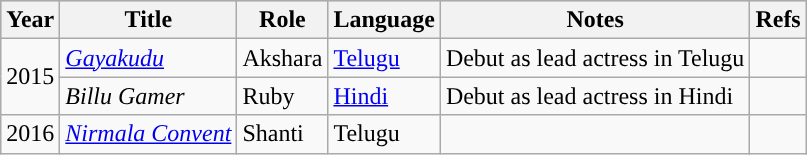<table class="wikitable">
<tr bgcolor="#CCCCCC" align="center">
<th>Year</th>
<th>Title</th>
<th>Role</th>
<th>Language</th>
<th>Notes</th>
<th>Refs</th>
</tr>
<tr>
<td rowspan="2">2015</td>
<td><em><a href='#'>Gayakudu</a></em></td>
<td>Akshara</td>
<td><a href='#'> Telugu</a></td>
<td>Debut as lead actress in Telugu</td>
<td></td>
</tr>
<tr>
<td><em>Billu Gamer</em></td>
<td>Ruby</td>
<td><a href='#'> Hindi</a></td>
<td>Debut as lead actress in Hindi</td>
<td></td>
</tr>
<tr>
<td>2016</td>
<td><em><a href='#'>Nirmala Convent</a></em></td>
<td>Shanti</td>
<td>Telugu</td>
<td></td>
<td></td>
</tr>
</table>
